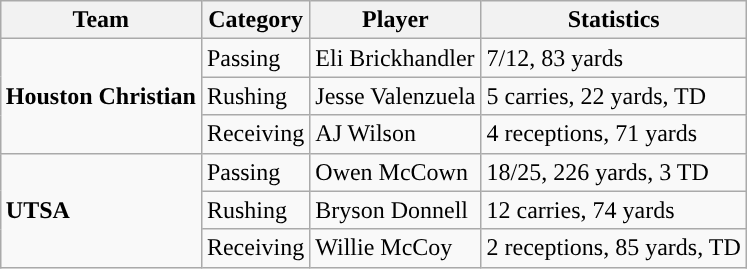<table class="wikitable" style="float: right;">
<tr>
<th>Team</th>
<th>Category</th>
<th>Player</th>
<th>Statistics</th>
</tr>
<tr>
<td rowspan=3><strong>Houston Christian</strong></td>
<td>Passing</td>
<td>Eli Brickhandler</td>
<td>7/12, 83 yards</td>
</tr>
<tr>
<td>Rushing</td>
<td>Jesse Valenzuela</td>
<td>5 carries, 22 yards, TD</td>
</tr>
<tr>
<td>Receiving</td>
<td>AJ Wilson</td>
<td>4 receptions, 71 yards</td>
</tr>
<tr>
<td rowspan=3><strong>UTSA</strong></td>
<td>Passing</td>
<td>Owen McCown</td>
<td>18/25, 226 yards, 3 TD</td>
</tr>
<tr>
<td>Rushing</td>
<td>Bryson Donnell</td>
<td>12 carries, 74 yards</td>
</tr>
<tr>
<td>Receiving</td>
<td>Willie McCoy</td>
<td>2 receptions, 85 yards, TD</td>
</tr>
</table>
